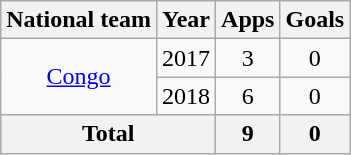<table class="wikitable" style="text-align:center">
<tr>
<th>National team</th>
<th>Year</th>
<th>Apps</th>
<th>Goals</th>
</tr>
<tr>
<td rowspan="2"><a href='#'>Congo</a></td>
<td>2017</td>
<td>3</td>
<td>0</td>
</tr>
<tr>
<td>2018</td>
<td>6</td>
<td>0</td>
</tr>
<tr>
<th colspan=2>Total</th>
<th>9</th>
<th>0</th>
</tr>
</table>
